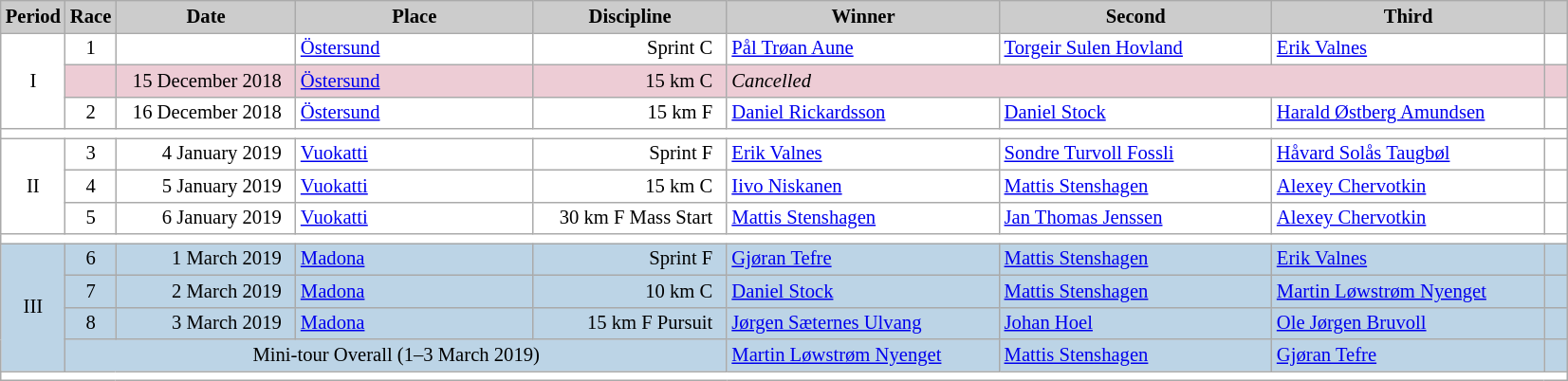<table class="wikitable plainrowheaders" style="background:#fff; font-size:86%; line-height:16px; border:grey solid 1px; border-collapse:collapse;">
<tr style="background:#ccc; text-align:center;">
<th scope="col" style="background:#ccc; width=20 px;">Period</th>
<th scope="col" style="background:#ccc; width=30 px;">Race</th>
<th scope="col" style="background:#ccc; width:120px;">Date</th>
<th scope="col" style="background:#ccc; width:160px;">Place</th>
<th scope="col" style="background:#ccc; width:130px;">Discipline</th>
<th scope="col" style="background:#ccc; width:185px;">Winner</th>
<th scope="col" style="background:#ccc; width:185px;">Second</th>
<th scope="col" style="background:#ccc; width:185px;">Third</th>
<th scope="col" style="background:#ccc; width:10px;"></th>
</tr>
<tr>
<td rowspan=3 align=center>I</td>
<td align=center>1</td>
<td align=right>  </td>
<td> <a href='#'>Östersund</a></td>
<td align=right>Sprint C  </td>
<td> <a href='#'>Pål Trøan Aune</a></td>
<td> <a href='#'>Torgeir Sulen Hovland</a></td>
<td> <a href='#'>Erik Valnes</a></td>
<td></td>
</tr>
<tr bgcolor="EDCCD5">
<td align=center></td>
<td align=right>15 December 2018  </td>
<td> <a href='#'>Östersund</a></td>
<td align=right>15 km C  </td>
<td colspan=3><em>Cancelled</em></td>
<td></td>
</tr>
<tr>
<td align=center>2</td>
<td align=right>16 December 2018  </td>
<td> <a href='#'>Östersund</a></td>
<td align=right>15 km F  </td>
<td> <a href='#'>Daniel Rickardsson</a></td>
<td> <a href='#'>Daniel Stock</a></td>
<td> <a href='#'>Harald Østberg Amundsen</a></td>
<td></td>
</tr>
<tr>
<td colspan=9></td>
</tr>
<tr>
<td rowspan=3 align=center>II</td>
<td align=center>3</td>
<td align=right>4 January 2019  </td>
<td> <a href='#'>Vuokatti</a></td>
<td align=right>Sprint F  </td>
<td> <a href='#'>Erik Valnes</a></td>
<td> <a href='#'>Sondre Turvoll Fossli</a></td>
<td> <a href='#'>Håvard Solås Taugbøl</a></td>
<td></td>
</tr>
<tr>
<td align=center>4</td>
<td align=right>5 January 2019  </td>
<td> <a href='#'>Vuokatti</a></td>
<td align=right>15 km C  </td>
<td> <a href='#'>Iivo Niskanen</a></td>
<td> <a href='#'>Mattis Stenshagen</a></td>
<td> <a href='#'>Alexey Chervotkin</a></td>
<td></td>
</tr>
<tr>
<td align=center>5</td>
<td align=right>6 January 2019  </td>
<td> <a href='#'>Vuokatti</a></td>
<td align=right>30 km F Mass Start  </td>
<td> <a href='#'>Mattis Stenshagen</a></td>
<td> <a href='#'>Jan Thomas Jenssen</a></td>
<td> <a href='#'>Alexey Chervotkin</a></td>
<td></td>
</tr>
<tr>
<td colspan=9></td>
</tr>
<tr bgcolor=#BCD4E6>
<td rowspan=4 align=center>III</td>
<td align=center>6</td>
<td align=right>1 March 2019  </td>
<td> <a href='#'>Madona</a></td>
<td align=right>Sprint F  </td>
<td> <a href='#'>Gjøran Tefre</a></td>
<td> <a href='#'>Mattis Stenshagen</a></td>
<td> <a href='#'>Erik Valnes</a></td>
<td></td>
</tr>
<tr bgcolor=#BCD4E6>
<td align=center>7</td>
<td align=right>2 March 2019  </td>
<td> <a href='#'>Madona</a></td>
<td align=right>10 km C  </td>
<td> <a href='#'>Daniel Stock</a></td>
<td> <a href='#'>Mattis Stenshagen</a></td>
<td> <a href='#'>Martin Løwstrøm Nyenget</a></td>
<td></td>
</tr>
<tr bgcolor=#BCD4E6>
<td align=center>8</td>
<td align=right>3 March 2019  </td>
<td> <a href='#'>Madona</a></td>
<td align=right>15 km F Pursuit  </td>
<td> <a href='#'>Jørgen Sæternes Ulvang</a></td>
<td> <a href='#'>Johan Hoel</a></td>
<td> <a href='#'>Ole Jørgen Bruvoll</a></td>
<td></td>
</tr>
<tr bgcolor=#BCD4E6>
<td colspan=4 align=center>Mini-tour Overall (1–3 March 2019)</td>
<td> <a href='#'>Martin Løwstrøm Nyenget</a></td>
<td> <a href='#'>Mattis Stenshagen</a></td>
<td> <a href='#'>Gjøran Tefre</a></td>
<td></td>
</tr>
<tr>
<td colspan=10></td>
</tr>
</table>
